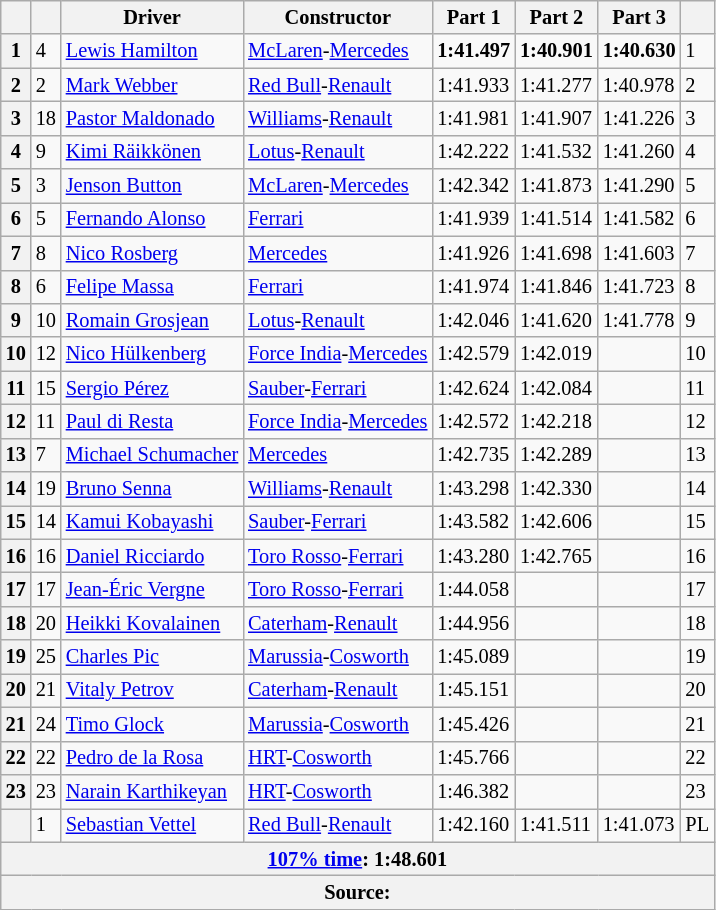<table class="wikitable sortable" style="font-size:85%">
<tr>
<th></th>
<th></th>
<th>Driver</th>
<th>Constructor</th>
<th>Part 1</th>
<th>Part 2</th>
<th>Part 3</th>
<th></th>
</tr>
<tr>
<th>1</th>
<td>4</td>
<td> <a href='#'>Lewis Hamilton</a></td>
<td><a href='#'>McLaren</a>-<a href='#'>Mercedes</a></td>
<td><strong>1:41.497</strong></td>
<td><strong>1:40.901</strong></td>
<td><strong>1:40.630</strong></td>
<td>1</td>
</tr>
<tr>
<th>2</th>
<td>2</td>
<td> <a href='#'>Mark Webber</a></td>
<td><a href='#'>Red Bull</a>-<a href='#'>Renault</a></td>
<td>1:41.933</td>
<td>1:41.277</td>
<td>1:40.978</td>
<td>2</td>
</tr>
<tr>
<th>3</th>
<td>18</td>
<td> <a href='#'>Pastor Maldonado</a></td>
<td><a href='#'>Williams</a>-<a href='#'>Renault</a></td>
<td>1:41.981</td>
<td>1:41.907</td>
<td>1:41.226</td>
<td>3</td>
</tr>
<tr>
<th>4</th>
<td>9</td>
<td> <a href='#'>Kimi Räikkönen</a></td>
<td><a href='#'>Lotus</a>-<a href='#'>Renault</a></td>
<td>1:42.222</td>
<td>1:41.532</td>
<td>1:41.260</td>
<td>4</td>
</tr>
<tr>
<th>5</th>
<td>3</td>
<td> <a href='#'>Jenson Button</a></td>
<td><a href='#'>McLaren</a>-<a href='#'>Mercedes</a></td>
<td>1:42.342</td>
<td>1:41.873</td>
<td>1:41.290</td>
<td>5</td>
</tr>
<tr>
<th>6</th>
<td>5</td>
<td> <a href='#'>Fernando Alonso</a></td>
<td><a href='#'>Ferrari</a></td>
<td>1:41.939</td>
<td>1:41.514</td>
<td>1:41.582</td>
<td>6</td>
</tr>
<tr>
<th>7</th>
<td>8</td>
<td> <a href='#'>Nico Rosberg</a></td>
<td><a href='#'>Mercedes</a></td>
<td>1:41.926</td>
<td>1:41.698</td>
<td>1:41.603</td>
<td>7</td>
</tr>
<tr>
<th>8</th>
<td>6</td>
<td> <a href='#'>Felipe Massa</a></td>
<td><a href='#'>Ferrari</a></td>
<td>1:41.974</td>
<td>1:41.846</td>
<td>1:41.723</td>
<td>8</td>
</tr>
<tr>
<th>9</th>
<td>10</td>
<td> <a href='#'>Romain Grosjean</a></td>
<td><a href='#'>Lotus</a>-<a href='#'>Renault</a></td>
<td>1:42.046</td>
<td>1:41.620</td>
<td>1:41.778</td>
<td>9</td>
</tr>
<tr>
<th>10</th>
<td>12</td>
<td> <a href='#'>Nico Hülkenberg</a></td>
<td><a href='#'>Force India</a>-<a href='#'>Mercedes</a></td>
<td>1:42.579</td>
<td>1:42.019</td>
<td></td>
<td>10</td>
</tr>
<tr>
<th>11</th>
<td>15</td>
<td> <a href='#'>Sergio Pérez</a></td>
<td><a href='#'>Sauber</a>-<a href='#'>Ferrari</a></td>
<td>1:42.624</td>
<td>1:42.084</td>
<td></td>
<td>11</td>
</tr>
<tr>
<th>12</th>
<td>11</td>
<td> <a href='#'>Paul di Resta</a></td>
<td><a href='#'>Force India</a>-<a href='#'>Mercedes</a></td>
<td>1:42.572</td>
<td>1:42.218</td>
<td></td>
<td>12</td>
</tr>
<tr>
<th>13</th>
<td>7</td>
<td> <a href='#'>Michael Schumacher</a></td>
<td><a href='#'>Mercedes</a></td>
<td>1:42.735</td>
<td>1:42.289</td>
<td></td>
<td>13</td>
</tr>
<tr>
<th>14</th>
<td>19</td>
<td> <a href='#'>Bruno Senna</a></td>
<td><a href='#'>Williams</a>-<a href='#'>Renault</a></td>
<td>1:43.298</td>
<td>1:42.330</td>
<td></td>
<td>14</td>
</tr>
<tr>
<th>15</th>
<td>14</td>
<td> <a href='#'>Kamui Kobayashi</a></td>
<td><a href='#'>Sauber</a>-<a href='#'>Ferrari</a></td>
<td>1:43.582</td>
<td>1:42.606</td>
<td></td>
<td>15</td>
</tr>
<tr>
<th>16</th>
<td>16</td>
<td> <a href='#'>Daniel Ricciardo</a></td>
<td><a href='#'>Toro Rosso</a>-<a href='#'>Ferrari</a></td>
<td>1:43.280</td>
<td>1:42.765</td>
<td></td>
<td>16</td>
</tr>
<tr>
<th>17</th>
<td>17</td>
<td> <a href='#'>Jean-Éric Vergne</a></td>
<td><a href='#'>Toro Rosso</a>-<a href='#'>Ferrari</a></td>
<td>1:44.058</td>
<td></td>
<td></td>
<td>17</td>
</tr>
<tr>
<th>18</th>
<td>20</td>
<td> <a href='#'>Heikki Kovalainen</a></td>
<td><a href='#'>Caterham</a>-<a href='#'>Renault</a></td>
<td>1:44.956</td>
<td></td>
<td></td>
<td>18</td>
</tr>
<tr>
<th>19</th>
<td>25</td>
<td> <a href='#'>Charles Pic</a></td>
<td><a href='#'>Marussia</a>-<a href='#'>Cosworth</a></td>
<td>1:45.089</td>
<td></td>
<td></td>
<td>19</td>
</tr>
<tr>
<th>20</th>
<td>21</td>
<td> <a href='#'>Vitaly Petrov</a></td>
<td><a href='#'>Caterham</a>-<a href='#'>Renault</a></td>
<td>1:45.151</td>
<td></td>
<td></td>
<td>20</td>
</tr>
<tr>
<th>21</th>
<td>24</td>
<td> <a href='#'>Timo Glock</a></td>
<td><a href='#'>Marussia</a>-<a href='#'>Cosworth</a></td>
<td>1:45.426</td>
<td></td>
<td></td>
<td>21</td>
</tr>
<tr>
<th>22</th>
<td>22</td>
<td> <a href='#'>Pedro de la Rosa</a></td>
<td><a href='#'>HRT</a>-<a href='#'>Cosworth</a></td>
<td>1:45.766</td>
<td></td>
<td></td>
<td>22</td>
</tr>
<tr>
<th>23</th>
<td>23</td>
<td> <a href='#'>Narain Karthikeyan</a></td>
<td><a href='#'>HRT</a>-<a href='#'>Cosworth</a></td>
<td>1:46.382</td>
<td></td>
<td></td>
<td>23</td>
</tr>
<tr>
<th></th>
<td>1</td>
<td> <a href='#'>Sebastian Vettel</a></td>
<td><a href='#'>Red Bull</a>-<a href='#'>Renault</a></td>
<td>1:42.160</td>
<td>1:41.511</td>
<td>1:41.073</td>
<td>PL</td>
</tr>
<tr>
<th colspan=8><a href='#'>107% time</a>: 1:48.601</th>
</tr>
<tr>
<th colspan=8>Source:</th>
</tr>
</table>
